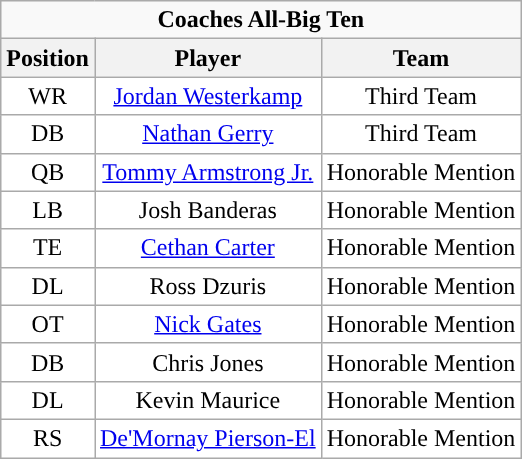<table class="wikitable sortable" style="text-align:center">
<tr>
<td colspan="3"><strong>Coaches All-Big Ten</strong></td>
</tr>
<tr>
<th>Position</th>
<th>Player</th>
<th>Team</th>
</tr>
<tr style="text-align:center;">
<td style="background:white">WR</td>
<td style="background:white"><a href='#'>Jordan Westerkamp</a></td>
<td style="background:white">Third Team</td>
</tr>
<tr style="text-align:center;">
<td style="background:white">DB</td>
<td style="background:white"><a href='#'>Nathan Gerry</a></td>
<td style="background:white">Third Team</td>
</tr>
<tr style="text-align:center;">
<td style="background:white">QB</td>
<td style="background:white"><a href='#'>Tommy Armstrong Jr.</a></td>
<td style="background:white">Honorable Mention</td>
</tr>
<tr style="text-align:center;">
<td style="background:white">LB</td>
<td style="background:white">Josh Banderas</td>
<td style="background:white">Honorable Mention</td>
</tr>
<tr style="text-align:center;">
<td style="background:white">TE</td>
<td style="background:white"><a href='#'>Cethan Carter</a></td>
<td style="background:white">Honorable Mention</td>
</tr>
<tr style="text-align:center;">
<td style="background:white">DL</td>
<td style="background:white">Ross Dzuris</td>
<td style="background:white">Honorable Mention</td>
</tr>
<tr style="text-align:center;">
<td style="background:white">OT</td>
<td style="background:white"><a href='#'>Nick Gates</a></td>
<td style="background:white">Honorable Mention</td>
</tr>
<tr style="text-align:center;">
<td style="background:white">DB</td>
<td style="background:white">Chris Jones</td>
<td style="background:white">Honorable Mention</td>
</tr>
<tr style="text-align:center;">
<td style="background:white">DL</td>
<td style="background:white">Kevin Maurice</td>
<td style="background:white">Honorable Mention</td>
</tr>
<tr style="text-align:center;">
<td style="background:white">RS</td>
<td style="background:white"><a href='#'>De'Mornay Pierson-El</a></td>
<td style="background:white">Honorable Mention</td>
</tr>
</table>
